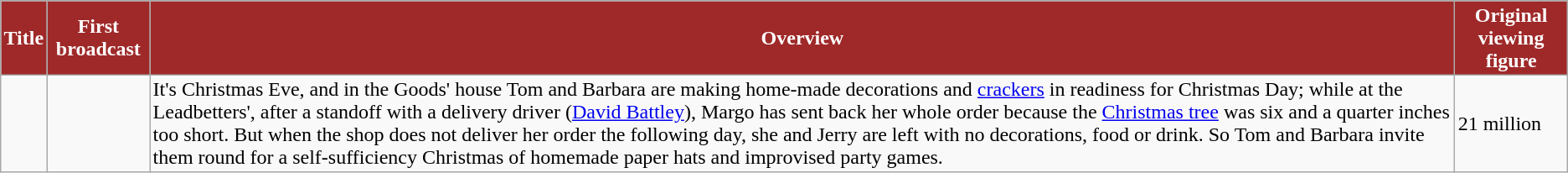<table border="2" cellpadding="2" cellspacing="0" style="margin: 0 1em 0 0; background: #f9f9f9; border: 1px #aaa solid; border-collapse: collapse; font-size: 100%;">
<tr style="background:#9F2929; color:white;">
<th>Title</th>
<th>First broadcast</th>
<th>Overview</th>
<th>Original viewing figure</th>
</tr>
<tr>
<td></td>
<td></td>
<td style="font-size: 100%;">It's Christmas Eve, and in the Goods' house Tom and Barbara are making home-made decorations and <a href='#'>crackers</a> in readiness for Christmas Day; while at the Leadbetters', after a standoff with a delivery driver (<a href='#'>David Battley</a>), Margo has sent back her whole order because the <a href='#'>Christmas tree</a> was six and a quarter inches too short. But when the shop does not deliver her order the following day, she and Jerry are left with no decorations, food or drink. So Tom and Barbara invite them round for a self-sufficiency Christmas of homemade paper hats and improvised party games.</td>
<td>21 million</td>
</tr>
</table>
